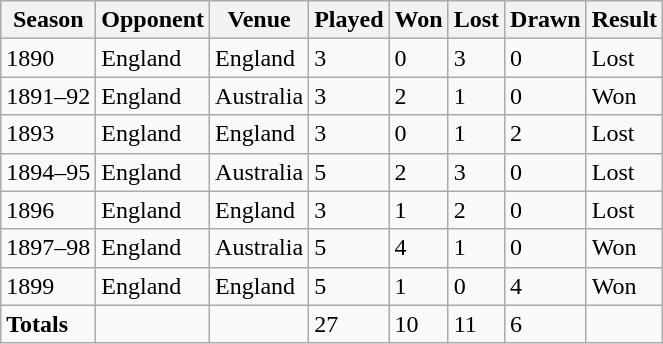<table class="wikitable">
<tr style="background:#efefef;">
<th>Season</th>
<th>Opponent</th>
<th>Venue</th>
<th>Played</th>
<th>Won</th>
<th>Lost</th>
<th>Drawn</th>
<th>Result</th>
</tr>
<tr>
<td>1890</td>
<td>England</td>
<td>England</td>
<td>3</td>
<td>0</td>
<td>3</td>
<td>0</td>
<td>Lost</td>
</tr>
<tr>
<td>1891–92</td>
<td>England</td>
<td>Australia</td>
<td>3</td>
<td>2</td>
<td>1</td>
<td>0</td>
<td>Won</td>
</tr>
<tr>
<td>1893</td>
<td>England</td>
<td>England</td>
<td>3</td>
<td>0</td>
<td>1</td>
<td>2</td>
<td>Lost</td>
</tr>
<tr>
<td>1894–95</td>
<td>England</td>
<td>Australia</td>
<td>5</td>
<td>2</td>
<td>3</td>
<td>0</td>
<td>Lost</td>
</tr>
<tr>
<td>1896</td>
<td>England</td>
<td>England</td>
<td>3</td>
<td>1</td>
<td>2</td>
<td>0</td>
<td>Lost</td>
</tr>
<tr>
<td>1897–98</td>
<td>England</td>
<td>Australia</td>
<td>5</td>
<td>4</td>
<td>1</td>
<td>0</td>
<td>Won</td>
</tr>
<tr>
<td>1899</td>
<td>England</td>
<td>England</td>
<td>5</td>
<td>1</td>
<td>0</td>
<td>4</td>
<td>Won</td>
</tr>
<tr>
<td><strong>Totals</strong></td>
<td></td>
<td></td>
<td>27</td>
<td>10</td>
<td>11</td>
<td>6</td>
<td></td>
</tr>
</table>
